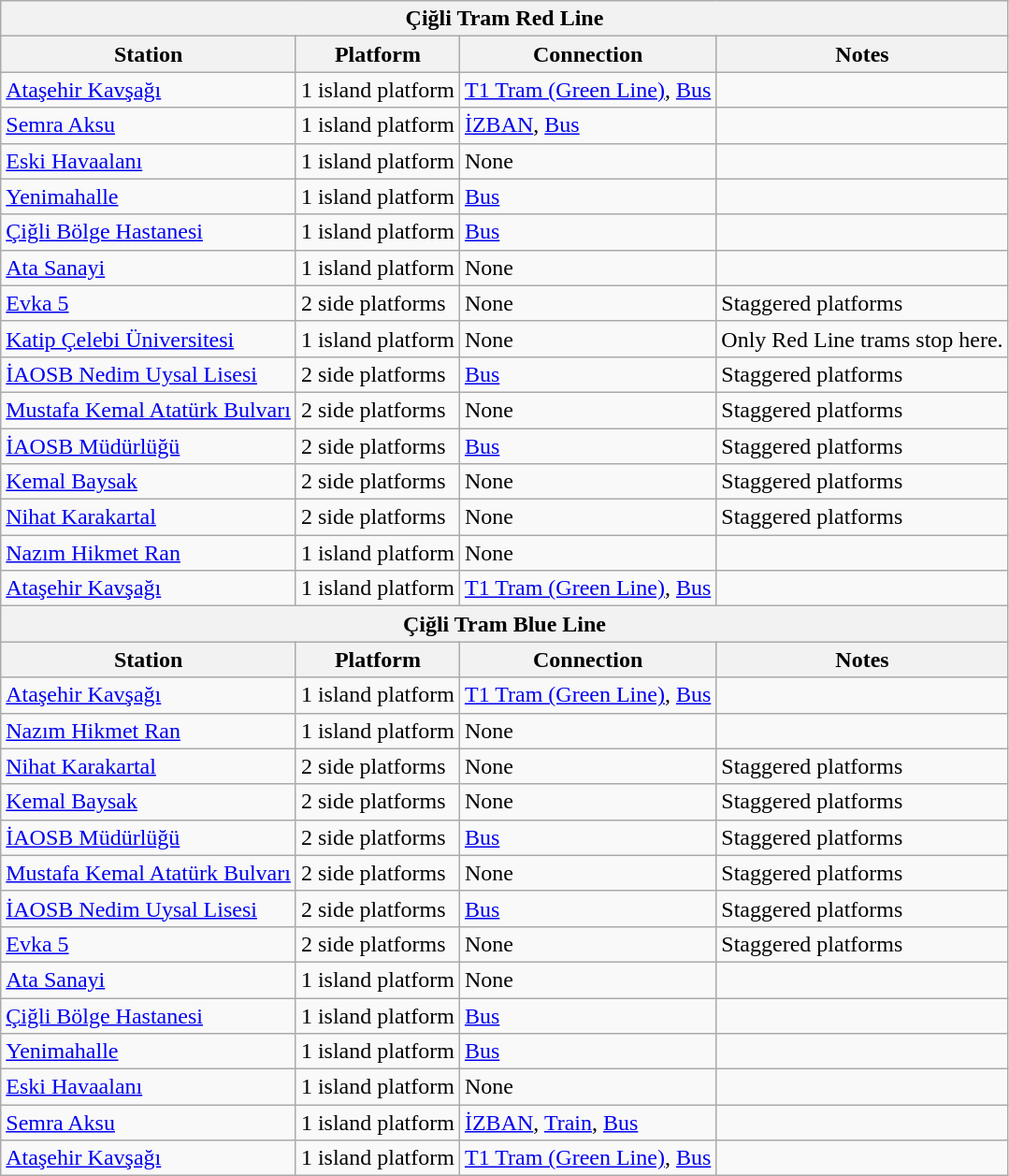<table class="wikitable">
<tr>
<th colspan="4">Çiğli Tram Red Line</th>
</tr>
<tr>
<th>Station</th>
<th>Platform</th>
<th>Connection</th>
<th>Notes</th>
</tr>
<tr>
<td><a href='#'>Ataşehir Kavşağı</a></td>
<td>1 island platform</td>
<td><a href='#'>T1 Tram (Green Line)</a>, <a href='#'>Bus</a></td>
<td></td>
</tr>
<tr>
<td><a href='#'>Semra Aksu</a></td>
<td>1 island platform</td>
<td><a href='#'>İZBAN</a>, <a href='#'>Bus</a></td>
<td></td>
</tr>
<tr>
<td><a href='#'>Eski Havaalanı</a></td>
<td>1 island platform</td>
<td>None</td>
<td></td>
</tr>
<tr>
<td><a href='#'>Yenimahalle</a></td>
<td>1 island platform</td>
<td><a href='#'>Bus</a></td>
<td></td>
</tr>
<tr>
<td><a href='#'>Çiğli Bölge Hastanesi</a></td>
<td>1 island platform</td>
<td><a href='#'>Bus</a></td>
<td></td>
</tr>
<tr>
<td><a href='#'>Ata Sanayi</a></td>
<td>1 island platform</td>
<td>None</td>
<td></td>
</tr>
<tr>
<td><a href='#'>Evka 5</a></td>
<td>2 side platforms</td>
<td>None</td>
<td>Staggered platforms</td>
</tr>
<tr>
<td><a href='#'>Katip Çelebi Üniversitesi</a></td>
<td>1 island platform</td>
<td>None</td>
<td>Only Red Line trams stop here.</td>
</tr>
<tr>
<td><a href='#'>İAOSB Nedim Uysal Lisesi</a></td>
<td>2 side platforms</td>
<td><a href='#'>Bus</a></td>
<td>Staggered platforms</td>
</tr>
<tr>
<td><a href='#'>Mustafa Kemal Atatürk Bulvarı</a></td>
<td>2 side platforms</td>
<td>None</td>
<td>Staggered platforms</td>
</tr>
<tr>
<td><a href='#'>İAOSB Müdürlüğü</a></td>
<td>2 side platforms</td>
<td><a href='#'>Bus</a></td>
<td>Staggered platforms</td>
</tr>
<tr>
<td><a href='#'>Kemal Baysak</a></td>
<td>2 side platforms</td>
<td>None</td>
<td>Staggered platforms</td>
</tr>
<tr>
<td><a href='#'>Nihat Karakartal</a></td>
<td>2 side platforms</td>
<td>None</td>
<td>Staggered platforms</td>
</tr>
<tr>
<td><a href='#'>Nazım Hikmet Ran</a></td>
<td>1 island platform</td>
<td>None</td>
<td></td>
</tr>
<tr>
<td><a href='#'>Ataşehir Kavşağı</a></td>
<td>1 island platform</td>
<td><a href='#'>T1 Tram (Green Line)</a>, <a href='#'>Bus</a></td>
<td></td>
</tr>
<tr>
<th colspan="4">Çiğli Tram Blue Line</th>
</tr>
<tr>
<th>Station</th>
<th>Platform</th>
<th>Connection</th>
<th>Notes</th>
</tr>
<tr>
<td><a href='#'>Ataşehir Kavşağı</a></td>
<td>1 island platform</td>
<td><a href='#'>T1 Tram (Green Line)</a>, <a href='#'>Bus</a></td>
<td></td>
</tr>
<tr>
<td><a href='#'>Nazım Hikmet Ran</a></td>
<td>1 island platform</td>
<td>None</td>
<td></td>
</tr>
<tr>
<td><a href='#'>Nihat Karakartal</a></td>
<td>2 side platforms</td>
<td>None</td>
<td>Staggered platforms</td>
</tr>
<tr>
<td><a href='#'>Kemal Baysak</a></td>
<td>2 side platforms</td>
<td>None</td>
<td>Staggered platforms</td>
</tr>
<tr>
<td><a href='#'>İAOSB Müdürlüğü</a></td>
<td>2 side platforms</td>
<td><a href='#'>Bus</a></td>
<td>Staggered platforms</td>
</tr>
<tr>
<td><a href='#'>Mustafa Kemal Atatürk Bulvarı</a></td>
<td>2 side platforms</td>
<td>None</td>
<td>Staggered platforms</td>
</tr>
<tr>
<td><a href='#'>İAOSB Nedim Uysal Lisesi</a></td>
<td>2 side platforms</td>
<td><a href='#'>Bus</a></td>
<td>Staggered platforms</td>
</tr>
<tr>
<td><a href='#'>Evka 5</a></td>
<td>2 side platforms</td>
<td>None</td>
<td>Staggered platforms</td>
</tr>
<tr>
<td><a href='#'>Ata Sanayi</a></td>
<td>1 island platform</td>
<td>None</td>
<td></td>
</tr>
<tr>
<td><a href='#'>Çiğli Bölge Hastanesi</a></td>
<td>1 island platform</td>
<td><a href='#'>Bus</a></td>
<td></td>
</tr>
<tr>
<td><a href='#'>Yenimahalle</a></td>
<td>1 island platform</td>
<td><a href='#'>Bus</a></td>
<td></td>
</tr>
<tr>
<td><a href='#'>Eski Havaalanı</a></td>
<td>1 island platform</td>
<td>None</td>
<td></td>
</tr>
<tr>
<td><a href='#'>Semra Aksu</a></td>
<td>1 island platform</td>
<td><a href='#'>İZBAN</a>, <a href='#'>Train</a>, <a href='#'>Bus</a></td>
<td></td>
</tr>
<tr>
<td><a href='#'>Ataşehir Kavşağı</a></td>
<td>1 island platform</td>
<td><a href='#'>T1 Tram (Green Line)</a>, <a href='#'>Bus</a></td>
<td></td>
</tr>
</table>
